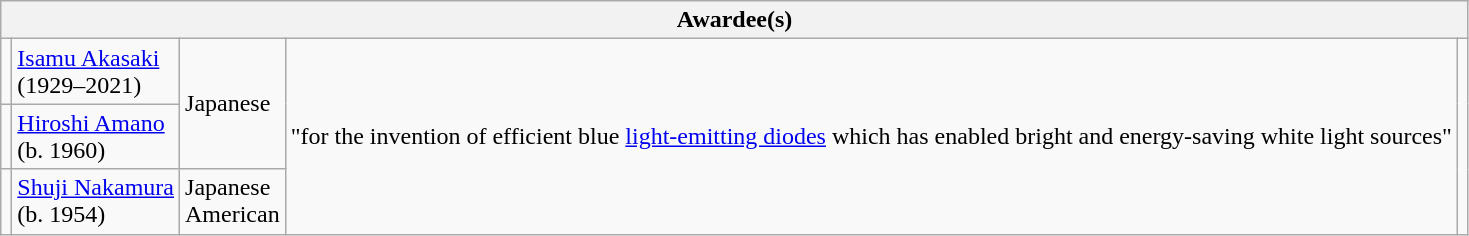<table class="wikitable">
<tr>
<th colspan="5">Awardee(s)</th>
</tr>
<tr>
<td></td>
<td><a href='#'>Isamu Akasaki</a><br>(1929–2021)</td>
<td rowspan="2"> Japanese</td>
<td rowspan="3">"for the invention of efficient blue <a href='#'>light-emitting diodes</a> which has enabled bright and energy-saving white light sources"</td>
<td rowspan="3"></td>
</tr>
<tr>
<td></td>
<td><a href='#'>Hiroshi Amano</a><br>(b. 1960)</td>
</tr>
<tr>
<td></td>
<td><a href='#'>Shuji Nakamura</a><br>(b. 1954)</td>
<td> Japanese<br> American</td>
</tr>
</table>
